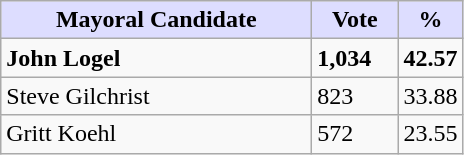<table class="wikitable">
<tr>
<th style="background:#ddf; width:200px;">Mayoral Candidate</th>
<th style="background:#ddf; width:50px;">Vote</th>
<th style="background:#ddf; width:30px;">%</th>
</tr>
<tr>
<td><strong>John Logel</strong></td>
<td><strong>1,034</strong></td>
<td><strong>42.57</strong></td>
</tr>
<tr>
<td>Steve Gilchrist</td>
<td>823</td>
<td>33.88</td>
</tr>
<tr>
<td>Gritt Koehl</td>
<td>572</td>
<td>23.55</td>
</tr>
</table>
